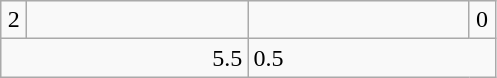<table class=wikitable>
<tr>
<td align=center width=10>2</td>
<td align="center" width="140"></td>
<td align="center" width="140" !></td>
<td align="center" width="10">0</td>
</tr>
<tr>
<td colspan=2 align=right>5.5</td>
<td colspan="2">0.5</td>
</tr>
</table>
